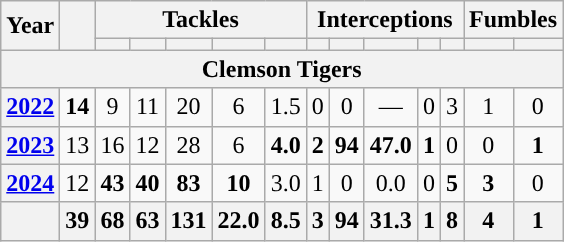<table class="wikitable sortable" style="text-align:center;">
<tr>
<th rowspan="2">Year</th>
<th colspan="1" rowspan="2"></th>
<th colspan="5">Tackles</th>
<th colspan="5">Interceptions</th>
<th colspan="2">Fumbles</th>
</tr>
<tr>
<th></th>
<th></th>
<th></th>
<th></th>
<th></th>
<th></th>
<th></th>
<th></th>
<th></th>
<th></th>
<th></th>
<th></th>
</tr>
<tr>
<th colspan="14">Clemson Tigers</th>
</tr>
<tr>
<th><a href='#'>2022</a></th>
<td><strong>14</strong></td>
<td>9</td>
<td>11</td>
<td>20</td>
<td>6</td>
<td>1.5</td>
<td>0</td>
<td>0</td>
<td>—</td>
<td>0</td>
<td>3</td>
<td>1</td>
<td>0</td>
</tr>
<tr>
<th><a href='#'>2023</a></th>
<td>13</td>
<td>16</td>
<td>12</td>
<td>28</td>
<td>6</td>
<td><strong>4.0</strong></td>
<td><strong>2</strong></td>
<td><strong>94</strong></td>
<td><strong>47.0</strong></td>
<td><strong>1</strong></td>
<td>0</td>
<td>0</td>
<td><strong>1</strong></td>
</tr>
<tr>
<th><a href='#'>2024</a></th>
<td>12</td>
<td><strong>43</strong></td>
<td><strong>40</strong></td>
<td><strong>83</strong></td>
<td><strong>10</strong></td>
<td>3.0</td>
<td>1</td>
<td>0</td>
<td>0.0</td>
<td>0</td>
<td><strong>5</strong></td>
<td><strong>3</strong></td>
<td>0</td>
</tr>
<tr>
<th></th>
<th>39</th>
<th>68</th>
<th>63</th>
<th>131</th>
<th>22.0</th>
<th>8.5</th>
<th>3</th>
<th>94</th>
<th>31.3</th>
<th>1</th>
<th>8</th>
<th>4</th>
<th>1</th>
</tr>
</table>
